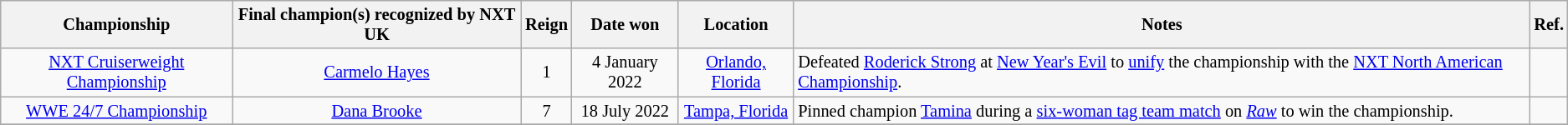<table class="wikitable" style="font-size: 85%;">
<tr>
<th>Championship</th>
<th>Final champion(s) recognized by NXT UK</th>
<th>Reign</th>
<th>Date won</th>
<th>Location</th>
<th>Notes</th>
<th>Ref.</th>
</tr>
<tr>
<td align=center><a href='#'>NXT Cruiserweight Championship</a></td>
<td align=center><a href='#'>Carmelo Hayes</a></td>
<td align=center>1</td>
<td align=center>4 January 2022</td>
<td align=center><a href='#'>Orlando, Florida</a></td>
<td align=left>Defeated <a href='#'>Roderick Strong</a> at <a href='#'>New Year's Evil</a> to <a href='#'>unify</a> the championship with the <a href='#'>NXT North American Championship</a>.</td>
<td></td>
</tr>
<tr>
<td align=center><a href='#'>WWE 24/7 Championship</a></td>
<td align=center><a href='#'>Dana Brooke</a></td>
<td align=center>7</td>
<td align=center>18 July 2022</td>
<td align=center><a href='#'>Tampa, Florida</a></td>
<td align=left>Pinned champion <a href='#'>Tamina</a> during a <a href='#'>six-woman tag team match</a> on <em><a href='#'>Raw</a></em> to win the championship.</td>
<td></td>
</tr>
<tr>
</tr>
</table>
